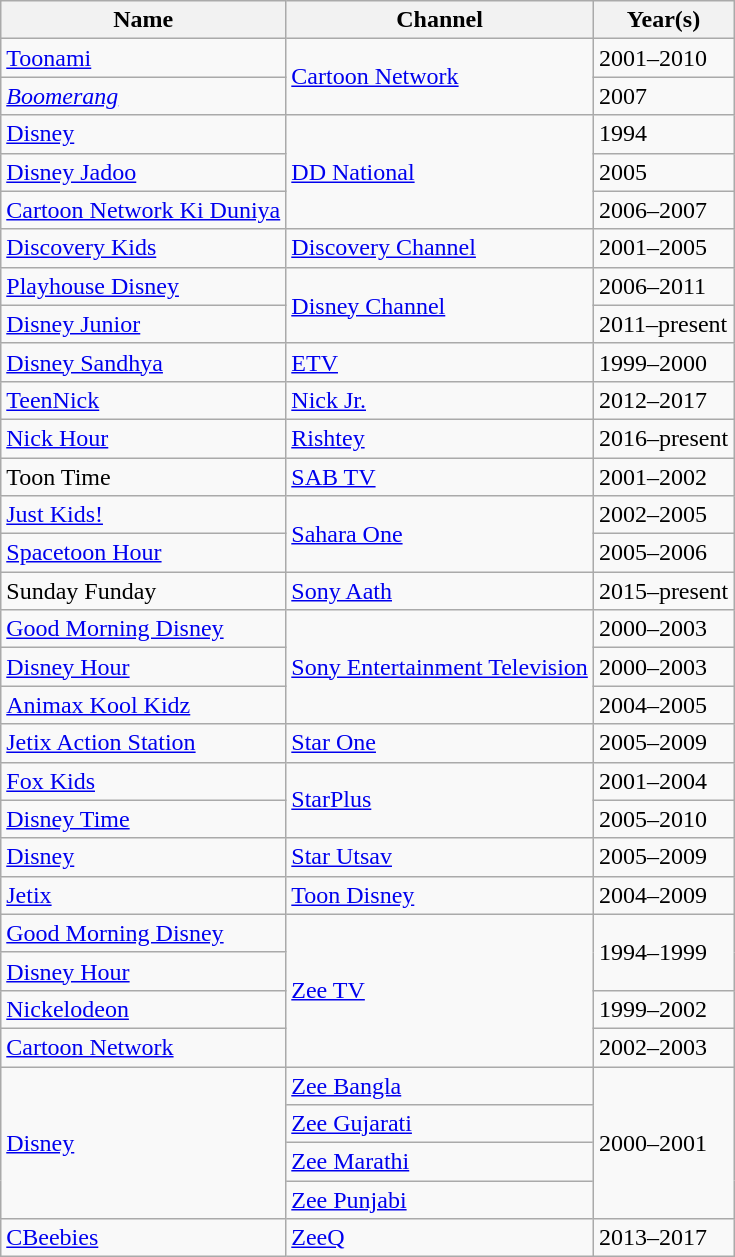<table class="wikitable">
<tr>
<th>Name</th>
<th>Channel</th>
<th>Year(s)</th>
</tr>
<tr>
<td><a href='#'>Toonami</a></td>
<td rowspan="2"><a href='#'>Cartoon Network</a></td>
<td>2001–2010</td>
</tr>
<tr>
<td><em><a href='#'>Boomerang</a></em></td>
<td>2007</td>
</tr>
<tr>
<td><a href='#'>Disney</a></td>
<td rowspan="3"><a href='#'>DD National</a></td>
<td>1994</td>
</tr>
<tr>
<td><a href='#'>Disney Jadoo</a></td>
<td>2005</td>
</tr>
<tr>
<td><a href='#'>Cartoon Network Ki Duniya</a></td>
<td>2006–2007</td>
</tr>
<tr>
<td><a href='#'>Discovery Kids</a></td>
<td><a href='#'>Discovery Channel</a></td>
<td>2001–2005</td>
</tr>
<tr>
<td><a href='#'>Playhouse Disney</a></td>
<td rowspan="2"><a href='#'>Disney Channel</a></td>
<td>2006–2011</td>
</tr>
<tr>
<td><a href='#'>Disney Junior</a></td>
<td>2011–present</td>
</tr>
<tr>
<td><a href='#'>Disney Sandhya</a></td>
<td><a href='#'>ETV</a></td>
<td>1999–2000</td>
</tr>
<tr>
<td><a href='#'>TeenNick</a></td>
<td><a href='#'>Nick Jr.</a></td>
<td>2012–2017</td>
</tr>
<tr>
<td><a href='#'>Nick Hour</a></td>
<td><a href='#'>Rishtey</a></td>
<td>2016–present</td>
</tr>
<tr>
<td>Toon Time</td>
<td><a href='#'>SAB TV</a></td>
<td>2001–2002</td>
</tr>
<tr>
<td><a href='#'>Just Kids!</a></td>
<td rowspan="2"><a href='#'>Sahara One</a></td>
<td>2002–2005</td>
</tr>
<tr>
<td><a href='#'>Spacetoon Hour</a></td>
<td>2005–2006</td>
</tr>
<tr>
<td>Sunday Funday</td>
<td><a href='#'>Sony Aath</a></td>
<td>2015–present</td>
</tr>
<tr>
<td><a href='#'>Good Morning Disney</a></td>
<td rowspan="3"><a href='#'>Sony Entertainment Television</a></td>
<td>2000–2003</td>
</tr>
<tr>
<td><a href='#'>Disney Hour</a></td>
<td>2000–2003</td>
</tr>
<tr>
<td><a href='#'>Animax Kool Kidz</a></td>
<td>2004–2005</td>
</tr>
<tr>
<td><a href='#'>Jetix Action Station</a></td>
<td><a href='#'>Star One</a></td>
<td>2005–2009</td>
</tr>
<tr>
<td><a href='#'>Fox Kids</a></td>
<td rowspan="2"><a href='#'>StarPlus</a></td>
<td>2001–2004</td>
</tr>
<tr>
<td><a href='#'>Disney Time</a></td>
<td>2005–2010</td>
</tr>
<tr>
<td><a href='#'>Disney</a></td>
<td><a href='#'>Star Utsav</a></td>
<td>2005–2009</td>
</tr>
<tr>
<td><a href='#'>Jetix</a></td>
<td><a href='#'>Toon Disney</a></td>
<td>2004–2009</td>
</tr>
<tr>
<td><a href='#'>Good Morning Disney</a></td>
<td rowspan="4"><a href='#'>Zee TV</a></td>
<td rowspan="2">1994–1999</td>
</tr>
<tr>
<td><a href='#'>Disney Hour</a></td>
</tr>
<tr>
<td><a href='#'>Nickelodeon</a></td>
<td>1999–2002</td>
</tr>
<tr>
<td><a href='#'>Cartoon Network</a></td>
<td>2002–2003</td>
</tr>
<tr>
<td rowspan="4"><a href='#'>Disney</a></td>
<td><a href='#'>Zee Bangla</a></td>
<td rowspan="4">2000–2001</td>
</tr>
<tr>
<td><a href='#'>Zee Gujarati</a></td>
</tr>
<tr>
<td><a href='#'>Zee Marathi</a></td>
</tr>
<tr>
<td><a href='#'>Zee Punjabi</a></td>
</tr>
<tr>
<td><a href='#'>CBeebies</a></td>
<td><a href='#'>ZeeQ</a></td>
<td>2013–2017</td>
</tr>
</table>
